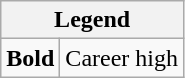<table class="wikitable mw-collapsible mw-collapsed">
<tr>
<th colspan="2">Legend</th>
</tr>
<tr>
<td><strong>Bold</strong></td>
<td>Career high</td>
</tr>
</table>
